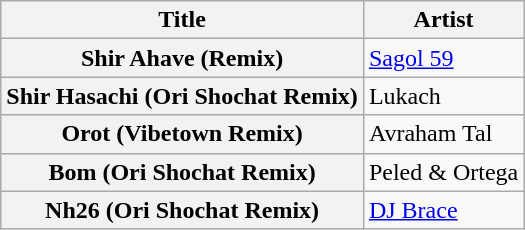<table class="wikitable">
<tr>
<th>Title</th>
<th>Artist</th>
</tr>
<tr>
<th>Shir Ahave (Remix)</th>
<td><a href='#'>Sagol 59</a></td>
</tr>
<tr>
<th>Shir Hasachi (Ori Shochat Remix)</th>
<td>Lukach</td>
</tr>
<tr>
<th>Orot (Vibetown Remix)</th>
<td>Avraham Tal</td>
</tr>
<tr>
<th>Bom (Ori Shochat Remix)</th>
<td>Peled & Ortega</td>
</tr>
<tr>
<th>Nh26 (Ori Shochat Remix)</th>
<td><a href='#'>DJ Brace</a></td>
</tr>
</table>
